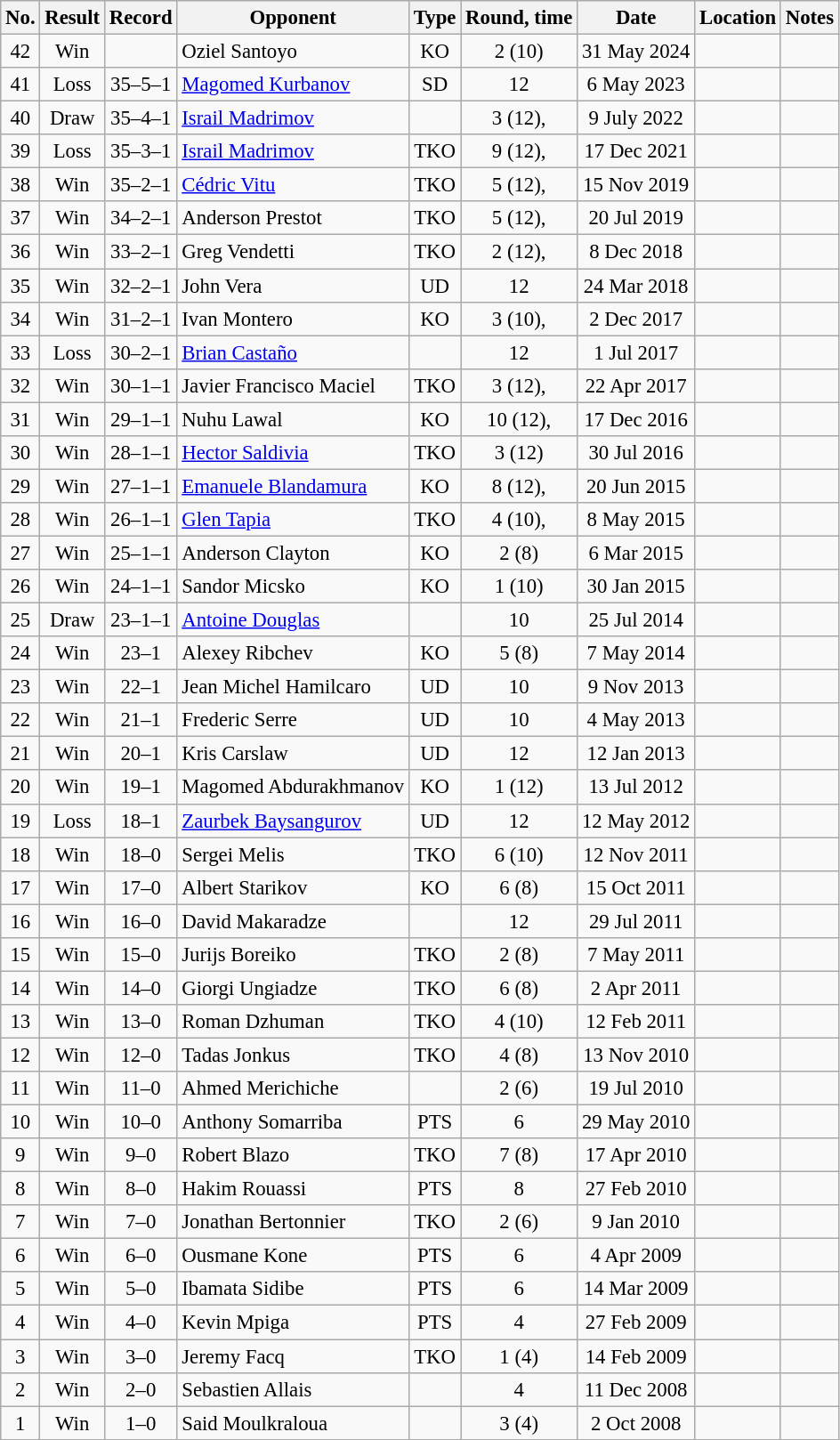<table class="wikitable" style="text-align:center; font-size:95%">
<tr>
<th>No.</th>
<th>Result</th>
<th>Record</th>
<th>Opponent</th>
<th>Type</th>
<th>Round, time</th>
<th>Date</th>
<th>Location</th>
<th>Notes</th>
</tr>
<tr>
<td>42</td>
<td>Win</td>
<td></td>
<td style="text-align:left;">Oziel Santoyo</td>
<td>KO</td>
<td>2 (10)</td>
<td>31 May 2024</td>
<td style="text-align:left;"></td>
<td></td>
</tr>
<tr>
<td>41</td>
<td>Loss</td>
<td>35–5–1</td>
<td style="text-align:left;"><a href='#'>Magomed Kurbanov</a></td>
<td>SD</td>
<td>12</td>
<td>6 May 2023</td>
<td style="text-align:left;"></td>
<td></td>
</tr>
<tr>
<td>40</td>
<td>Draw</td>
<td>35–4–1</td>
<td style="text-align:left;"><a href='#'>Israil Madrimov</a></td>
<td></td>
<td>3 (12), </td>
<td>9 July 2022</td>
<td style="text-align:left;"></td>
<td></td>
</tr>
<tr>
<td>39</td>
<td>Loss</td>
<td>35–3–1</td>
<td align="left"><a href='#'>Israil Madrimov</a></td>
<td>TKO</td>
<td>9 (12), </td>
<td>17 Dec 2021</td>
<td align="left"></td>
<td align="left"></td>
</tr>
<tr>
<td>38</td>
<td>Win</td>
<td>35–2–1</td>
<td align="left"><a href='#'>Cédric Vitu</a></td>
<td>TKO</td>
<td>5 (12), </td>
<td>15 Nov 2019</td>
<td align="left"></td>
<td align="left"></td>
</tr>
<tr>
<td>37</td>
<td>Win</td>
<td>34–2–1</td>
<td align="left">Anderson Prestot</td>
<td>TKO</td>
<td>5 (12), </td>
<td>20 Jul 2019</td>
<td align="left"></td>
<td align="left"></td>
</tr>
<tr>
<td>36</td>
<td>Win</td>
<td>33–2–1</td>
<td align="left">Greg Vendetti</td>
<td>TKO</td>
<td>2 (12), </td>
<td>8 Dec 2018</td>
<td align="left"></td>
<td align="left"></td>
</tr>
<tr>
<td>35</td>
<td>Win</td>
<td>32–2–1</td>
<td align="left">John Vera</td>
<td>UD</td>
<td>12</td>
<td>24 Mar 2018</td>
<td align="left"></td>
<td align="left"></td>
</tr>
<tr>
<td>34</td>
<td>Win</td>
<td>31–2–1</td>
<td align="left">Ivan Montero</td>
<td>KO</td>
<td>3 (10), </td>
<td>2 Dec 2017</td>
<td align="left"></td>
<td align="left"></td>
</tr>
<tr>
<td>33</td>
<td>Loss</td>
<td>30–2–1</td>
<td align="left"><a href='#'>Brian Castaño</a></td>
<td></td>
<td>12</td>
<td>1 Jul 2017</td>
<td align="left"></td>
<td align="left"></td>
</tr>
<tr>
<td>32</td>
<td>Win</td>
<td>30–1–1</td>
<td align="left">Javier Francisco Maciel</td>
<td>TKO</td>
<td>3 (12), </td>
<td>22 Apr 2017</td>
<td align="left"></td>
<td align="left"></td>
</tr>
<tr>
<td>31</td>
<td>Win</td>
<td>29–1–1</td>
<td align="left">Nuhu Lawal</td>
<td>KO</td>
<td>10 (12), </td>
<td>17 Dec 2016</td>
<td align="left"></td>
<td align="left"></td>
</tr>
<tr>
<td>30</td>
<td>Win</td>
<td>28–1–1</td>
<td align="left"><a href='#'>Hector Saldivia</a></td>
<td>TKO</td>
<td>3 (12)</td>
<td>30 Jul 2016</td>
<td align="left"></td>
<td align="left"></td>
</tr>
<tr>
<td>29</td>
<td>Win</td>
<td>27–1–1</td>
<td align="left"><a href='#'>Emanuele Blandamura</a></td>
<td>KO</td>
<td>8 (12), </td>
<td>20 Jun 2015</td>
<td align="left"></td>
<td align="left"></td>
</tr>
<tr>
<td>28</td>
<td>Win</td>
<td>26–1–1</td>
<td align="left"><a href='#'>Glen Tapia</a></td>
<td>TKO</td>
<td>4 (10), </td>
<td>8 May 2015</td>
<td align="left"></td>
<td align="left"></td>
</tr>
<tr>
<td>27</td>
<td>Win</td>
<td>25–1–1</td>
<td align="left">Anderson Clayton</td>
<td>KO</td>
<td>2 (8)</td>
<td>6 Mar 2015</td>
<td align="left"></td>
<td align="left"></td>
</tr>
<tr>
<td>26</td>
<td>Win</td>
<td>24–1–1</td>
<td align="left">Sandor Micsko</td>
<td>KO</td>
<td>1 (10)</td>
<td>30 Jan 2015</td>
<td align="left"></td>
<td align="left"></td>
</tr>
<tr>
<td>25</td>
<td>Draw</td>
<td>23–1–1</td>
<td align="left"><a href='#'>Antoine Douglas</a></td>
<td></td>
<td>10</td>
<td>25 Jul 2014</td>
<td align="left"></td>
<td align="left"></td>
</tr>
<tr>
<td>24</td>
<td>Win</td>
<td>23–1</td>
<td align="left">Alexey Ribchev</td>
<td>KO</td>
<td>5 (8)</td>
<td>7 May 2014</td>
<td align="left"></td>
<td align="left"></td>
</tr>
<tr>
<td>23</td>
<td>Win</td>
<td>22–1</td>
<td align="left">Jean Michel Hamilcaro</td>
<td>UD</td>
<td>10</td>
<td>9 Nov 2013</td>
<td align="left"></td>
<td align="left"></td>
</tr>
<tr>
<td>22</td>
<td>Win</td>
<td>21–1</td>
<td align="left">Frederic Serre</td>
<td>UD</td>
<td>10</td>
<td>4 May 2013</td>
<td align="left"></td>
<td align="left"></td>
</tr>
<tr>
<td>21</td>
<td>Win</td>
<td>20–1</td>
<td align="left">Kris Carslaw</td>
<td>UD</td>
<td>12</td>
<td>12 Jan 2013</td>
<td align="left"></td>
<td align="left"></td>
</tr>
<tr>
<td>20</td>
<td>Win</td>
<td>19–1</td>
<td align="left">Magomed Abdurakhmanov</td>
<td>KO</td>
<td>1 (12)</td>
<td>13 Jul 2012</td>
<td align="left"></td>
<td align="left"></td>
</tr>
<tr>
<td>19</td>
<td>Loss</td>
<td>18–1</td>
<td align="left"><a href='#'>Zaurbek Baysangurov</a></td>
<td>UD</td>
<td>12</td>
<td>12 May 2012</td>
<td align="left"></td>
<td align="left"></td>
</tr>
<tr>
<td>18</td>
<td>Win</td>
<td>18–0</td>
<td align="left">Sergei Melis</td>
<td>TKO</td>
<td>6 (10)</td>
<td>12 Nov 2011</td>
<td align="left"></td>
<td align="left"></td>
</tr>
<tr>
<td>17</td>
<td>Win</td>
<td>17–0</td>
<td align="left">Albert Starikov</td>
<td>KO</td>
<td>6 (8)</td>
<td>15 Oct 2011</td>
<td align="left"></td>
<td align="left"></td>
</tr>
<tr>
<td>16</td>
<td>Win</td>
<td>16–0</td>
<td align="left">David Makaradze</td>
<td></td>
<td>12</td>
<td>29 Jul 2011</td>
<td align="left"></td>
<td align="left"></td>
</tr>
<tr>
<td>15</td>
<td>Win</td>
<td>15–0</td>
<td align="left">Jurijs Boreiko</td>
<td>TKO</td>
<td>2 (8)</td>
<td>7 May 2011</td>
<td align="left"></td>
<td align="left"></td>
</tr>
<tr>
<td>14</td>
<td>Win</td>
<td>14–0</td>
<td align="left">Giorgi Ungiadze</td>
<td>TKO</td>
<td>6 (8)</td>
<td>2 Apr 2011</td>
<td align="left"></td>
<td align="left"></td>
</tr>
<tr>
<td>13</td>
<td>Win</td>
<td>13–0</td>
<td align="left">Roman Dzhuman</td>
<td>TKO</td>
<td>4 (10)</td>
<td>12 Feb 2011</td>
<td align="left"></td>
<td align="left"></td>
</tr>
<tr>
<td>12</td>
<td>Win</td>
<td>12–0</td>
<td align="left">Tadas Jonkus</td>
<td>TKO</td>
<td>4 (8)</td>
<td>13 Nov 2010</td>
<td align="left"></td>
<td align="left"></td>
</tr>
<tr>
<td>11</td>
<td>Win</td>
<td>11–0</td>
<td align="left">Ahmed Merichiche</td>
<td></td>
<td>2 (6)</td>
<td>19 Jul 2010</td>
<td align="left"></td>
<td align="left"></td>
</tr>
<tr>
<td>10</td>
<td>Win</td>
<td>10–0</td>
<td align="left">Anthony Somarriba</td>
<td>PTS</td>
<td>6</td>
<td>29 May 2010</td>
<td align="left"></td>
<td align="left"></td>
</tr>
<tr>
<td>9</td>
<td>Win</td>
<td>9–0</td>
<td align="left">Robert Blazo</td>
<td>TKO</td>
<td>7 (8)</td>
<td>17 Apr 2010</td>
<td align="left"></td>
<td align="left"></td>
</tr>
<tr>
<td>8</td>
<td>Win</td>
<td>8–0</td>
<td align="left">Hakim Rouassi</td>
<td>PTS</td>
<td>8</td>
<td>27 Feb 2010</td>
<td align="left"></td>
<td align="left"></td>
</tr>
<tr>
<td>7</td>
<td>Win</td>
<td>7–0</td>
<td align="left">Jonathan Bertonnier</td>
<td>TKO</td>
<td>2 (6)</td>
<td>9 Jan 2010</td>
<td align="left"></td>
<td align="left"></td>
</tr>
<tr>
<td>6</td>
<td>Win</td>
<td>6–0</td>
<td align="left">Ousmane Kone</td>
<td>PTS</td>
<td>6</td>
<td>4 Apr 2009</td>
<td align="left"></td>
<td align="left"></td>
</tr>
<tr>
<td>5</td>
<td>Win</td>
<td>5–0</td>
<td align="left">Ibamata Sidibe</td>
<td>PTS</td>
<td>6</td>
<td>14 Mar 2009</td>
<td align="left"></td>
<td align="left"></td>
</tr>
<tr>
<td>4</td>
<td>Win</td>
<td>4–0</td>
<td align="left">Kevin Mpiga</td>
<td>PTS</td>
<td>4</td>
<td>27 Feb 2009</td>
<td align="left"></td>
<td align="left"></td>
</tr>
<tr>
<td>3</td>
<td>Win</td>
<td>3–0</td>
<td align="left">Jeremy Facq</td>
<td>TKO</td>
<td>1 (4)</td>
<td>14 Feb 2009</td>
<td align="left"></td>
<td align="left"></td>
</tr>
<tr>
<td>2</td>
<td>Win</td>
<td>2–0</td>
<td align="left">Sebastien Allais</td>
<td></td>
<td>4</td>
<td>11 Dec 2008</td>
<td align="left"></td>
<td align="left"></td>
</tr>
<tr>
<td>1</td>
<td>Win</td>
<td>1–0</td>
<td align="left">Said Moulkraloua</td>
<td></td>
<td>3 (4)</td>
<td>2 Oct 2008</td>
<td align="left"></td>
<td align="left"></td>
</tr>
</table>
